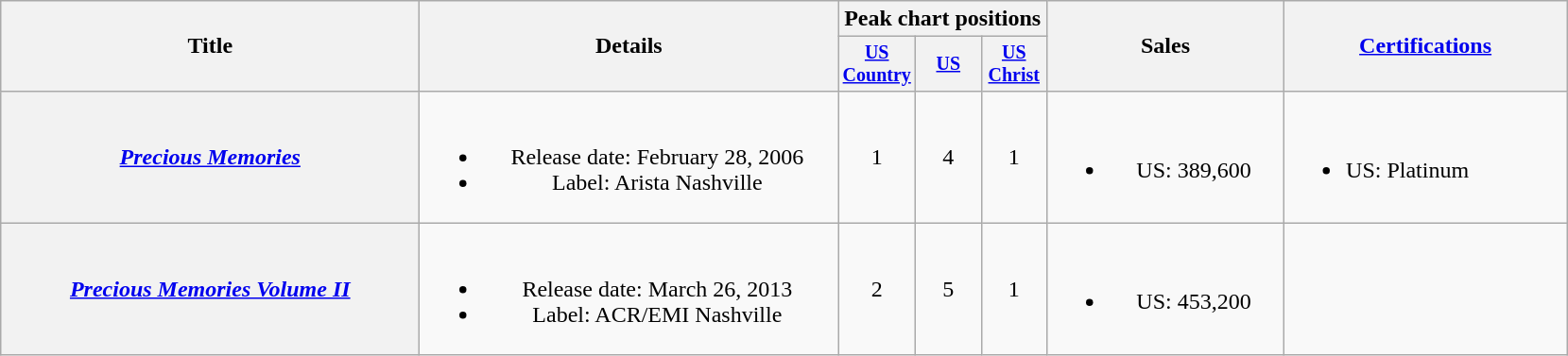<table class="wikitable plainrowheaders" style="text-align:center;">
<tr>
<th rowspan="2" style="width:18em;">Title</th>
<th rowspan="2" style="width:18em;">Details</th>
<th colspan="3">Peak chart positions</th>
<th rowspan="2" style="width:10em;">Sales</th>
<th rowspan="2" style="width:12em;"><a href='#'>Certifications</a></th>
</tr>
<tr style="font-size:smaller;">
<th width="40"><a href='#'>US Country</a><br></th>
<th width="40"><a href='#'>US</a><br></th>
<th width="40"><a href='#'>US Christ</a><br></th>
</tr>
<tr>
<th scope="row"><em><a href='#'>Precious Memories</a></em></th>
<td><br><ul><li>Release date: February 28, 2006</li><li>Label: Arista Nashville</li></ul></td>
<td>1</td>
<td>4</td>
<td>1</td>
<td><br><ul><li>US: 389,600</li></ul></td>
<td align="left"><br><ul><li>US: Platinum</li></ul></td>
</tr>
<tr>
<th scope="row"><em><a href='#'>Precious Memories Volume II</a></em></th>
<td><br><ul><li>Release date: March 26, 2013</li><li>Label: ACR/EMI Nashville</li></ul></td>
<td>2</td>
<td>5</td>
<td>1</td>
<td><br><ul><li>US: 453,200</li></ul></td>
<td></td>
</tr>
</table>
